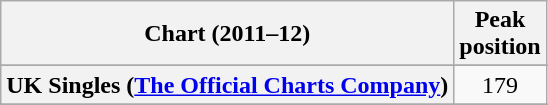<table class="wikitable sortable plainrowheaders">
<tr>
<th>Chart (2011–12)</th>
<th>Peak<br>position</th>
</tr>
<tr>
</tr>
<tr>
</tr>
<tr>
</tr>
<tr>
<th scope="row">UK Singles (<a href='#'>The Official Charts Company</a>)</th>
<td style="text-align:center;">179</td>
</tr>
<tr>
</tr>
<tr>
</tr>
<tr>
</tr>
<tr>
</tr>
</table>
